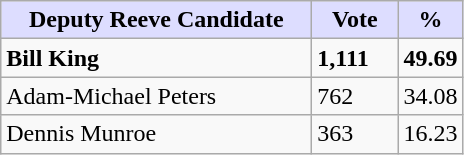<table class="wikitable">
<tr>
<th style="background:#ddf; width:200px;">Deputy Reeve Candidate</th>
<th style="background:#ddf; width:50px;">Vote</th>
<th style="background:#ddf; width:30px;">%</th>
</tr>
<tr>
<td><strong>Bill King</strong></td>
<td><strong>1,111</strong></td>
<td><strong>49.69</strong></td>
</tr>
<tr>
<td>Adam-Michael Peters</td>
<td>762</td>
<td>34.08</td>
</tr>
<tr>
<td>Dennis Munroe</td>
<td>363</td>
<td>16.23</td>
</tr>
</table>
